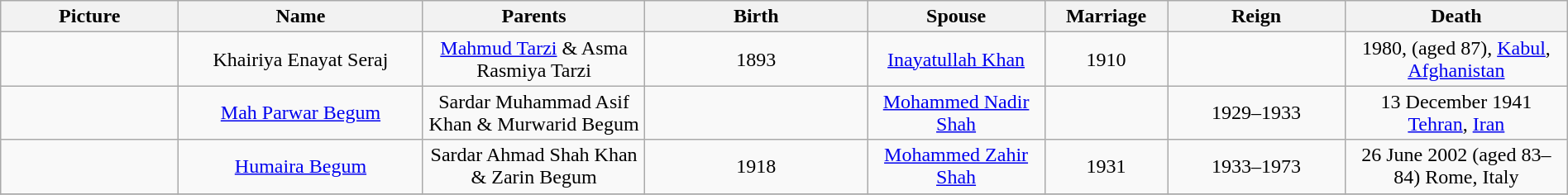<table width=100% class="wikitable">
<tr>
<th width = "8%">Picture</th>
<th width = "11%">Name</th>
<th width = "10%">Parents</th>
<th width = "10%">Birth</th>
<th width = "8%">Spouse</th>
<th width = "5%">Marriage</th>
<th width = "8%">Reign</th>
<th width = "10%">Death</th>
</tr>
<tr>
<td align="center"></td>
<td align="center">Khairiya Enayat Seraj</td>
<td align="center"><a href='#'>Mahmud Tarzi</a> & Asma Rasmiya Tarzi</td>
<td align="center">1893</td>
<td align="center"><a href='#'>Inayatullah Khan</a></td>
<td align="center">1910</td>
<td align="center"></td>
<td align="center">1980, (aged 87), <a href='#'>Kabul</a>, <a href='#'>Afghanistan</a></td>
</tr>
<tr>
<td align="center"></td>
<td align="center"><a href='#'>Mah Parwar Begum</a></td>
<td align="center">Sardar Muhammad Asif Khan & Murwarid Begum</td>
<td align="center"></td>
<td align="center"><a href='#'>Mohammed Nadir Shah</a></td>
<td align="center"></td>
<td align="center">1929–1933</td>
<td align="center">13 December 1941 <a href='#'>Tehran</a>, <a href='#'>Iran</a></td>
</tr>
<tr>
<td align="center"></td>
<td align="center"><a href='#'>Humaira Begum</a></td>
<td align="center">Sardar Ahmad Shah Khan & Zarin Begum</td>
<td align="center">1918</td>
<td align="center"><a href='#'>Mohammed Zahir Shah</a></td>
<td align="center">1931</td>
<td align="center">1933–1973</td>
<td align="center">26 June 2002 (aged 83–84) Rome, Italy</td>
</tr>
<tr>
</tr>
</table>
